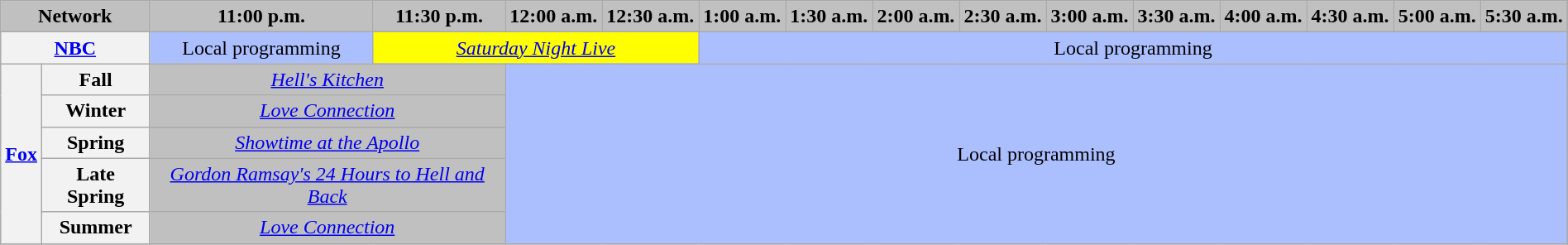<table class="wikitable" style="width:100%;margin-right:0;text-align:center">
<tr>
<th colspan="2" style="background-color:#C0C0C0;text-align:center">Network</th>
<th style="background-color:#C0C0C0;text-align:center">11:00 p.m.</th>
<th style="background-color:#C0C0C0;text-align:center">11:30 p.m.</th>
<th style="background-color:#C0C0C0;text-align:center">12:00 a.m.</th>
<th style="background-color:#C0C0C0;text-align:center">12:30 a.m.</th>
<th style="background-color:#C0C0C0;text-align:center">1:00 a.m.</th>
<th style="background-color:#C0C0C0;text-align:center">1:30 a.m.</th>
<th style="background-color:#C0C0C0;text-align:center">2:00 a.m.</th>
<th style="background-color:#C0C0C0;text-align:center">2:30 a.m.</th>
<th style="background-color:#C0C0C0;text-align:center">3:00 a.m.</th>
<th style="background-color:#C0C0C0;text-align:center">3:30 a.m.</th>
<th style="background-color:#C0C0C0;text-align:center">4:00 a.m.</th>
<th style="background-color:#C0C0C0;text-align:center">4:30 a.m.</th>
<th style="background-color:#C0C0C0;text-align:center">5:00 a.m.</th>
<th style="background-color:#C0C0C0;text-align:center">5:30 a.m.</th>
</tr>
<tr>
<th colspan="2"><a href='#'>NBC</a></th>
<td style="background:#abbfff">Local programming</td>
<td colspan="3" style="background:yellow"><em><a href='#'>Saturday Night Live</a></em>  </td>
<td colspan="10" style="background:#abbfff">Local programming </td>
</tr>
<tr>
<th rowspan="5"><a href='#'>Fox</a></th>
<th>Fall</th>
<td colspan="2" bgcolor="#C0C0C0"><em><a href='#'>Hell's Kitchen</a></em> </td>
<td colspan="12" rowspan="5" style="background:#abbfff">Local programming</td>
</tr>
<tr>
<th>Winter</th>
<td colspan="2" bgcolor="#C0C0C0"><em><a href='#'>Love Connection</a></em>  </td>
</tr>
<tr>
<th>Spring</th>
<td colspan="2" bgcolor="#C0C0C0"><em><a href='#'>Showtime at the Apollo</a></em> </td>
</tr>
<tr>
<th>Late Spring</th>
<td colspan="2" bgcolor="#C0C0C0"><em><a href='#'>Gordon Ramsay's 24 Hours to Hell and Back</a></em> </td>
</tr>
<tr>
<th>Summer</th>
<td colspan="2" bgcolor="#C0C0C0"><em><a href='#'>Love Connection</a></em> </td>
</tr>
<tr>
</tr>
</table>
